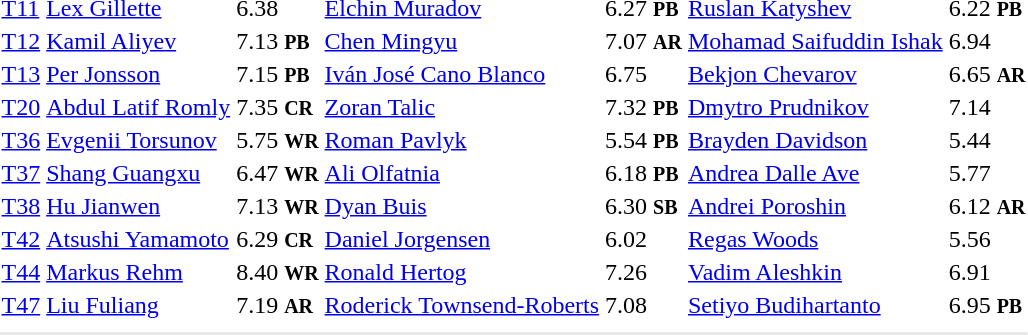<table>
<tr>
<td><a href='#'>T11</a></td>
<td><a href='#'>Lex Gillette</a><br></td>
<td>6.38</td>
<td><a href='#'>Elchin Muradov</a><br></td>
<td>6.27 <small><strong>PB</strong></small></td>
<td><a href='#'>Ruslan Katyshev</a><br></td>
<td>6.22 <small><strong>PB</strong></small></td>
</tr>
<tr>
<td><a href='#'>T12</a></td>
<td><a href='#'>Kamil Aliyev</a><br></td>
<td>7.13 <small><strong>PB</strong></small></td>
<td><a href='#'>Chen Mingyu</a><br></td>
<td>7.07 <small><strong>AR</strong></small></td>
<td><a href='#'>Mohamad Saifuddin Ishak</a><br></td>
<td>6.94</td>
</tr>
<tr>
<td><a href='#'>T13</a></td>
<td><a href='#'>Per Jonsson</a><br></td>
<td>7.15 <small><strong>PB</strong></small></td>
<td><a href='#'>Iván José Cano Blanco</a><br></td>
<td>6.75</td>
<td><a href='#'>Bekjon Chevarov</a><br></td>
<td>6.65 <small><strong>AR</strong></small></td>
</tr>
<tr>
<td><a href='#'>T20</a></td>
<td><a href='#'>Abdul Latif Romly</a><br></td>
<td>7.35 <small><strong>CR</strong></small></td>
<td><a href='#'>Zoran Talic</a><br></td>
<td>7.32 <small><strong>PB</strong></small></td>
<td><a href='#'>Dmytro Prudnikov</a><br></td>
<td>7.14</td>
</tr>
<tr>
<td><a href='#'>T36</a></td>
<td><a href='#'>Evgenii Torsunov</a><br></td>
<td>5.75 <small><strong>WR</strong></small></td>
<td><a href='#'>Roman Pavlyk</a><br></td>
<td>5.54 <small><strong>PB</strong></small></td>
<td><a href='#'>Brayden Davidson</a><br></td>
<td>5.44</td>
</tr>
<tr>
<td><a href='#'>T37</a></td>
<td><a href='#'>Shang Guangxu</a><br></td>
<td>6.47 <small><strong>WR</strong></small></td>
<td><a href='#'>Ali Olfatnia</a><br></td>
<td>6.18 <small><strong>PB</strong></small></td>
<td><a href='#'>Andrea Dalle Ave</a><br></td>
<td>5.77</td>
</tr>
<tr>
<td><a href='#'>T38</a></td>
<td><a href='#'>Hu Jianwen</a><br></td>
<td>7.13 <small><strong>WR</strong></small></td>
<td><a href='#'>Dyan Buis</a><br></td>
<td>6.30 <small><strong>SB</strong></small></td>
<td><a href='#'>Andrei Poroshin</a><br></td>
<td>6.12 <small><strong>AR</strong></small></td>
</tr>
<tr>
<td><a href='#'>T42</a></td>
<td><a href='#'>Atsushi Yamamoto</a><br></td>
<td>6.29 <small><strong>CR</strong></small></td>
<td><a href='#'>Daniel Jorgensen</a><br></td>
<td>6.02</td>
<td><a href='#'>Regas Woods</a><br></td>
<td>5.56</td>
</tr>
<tr>
<td><a href='#'>T44</a></td>
<td><a href='#'>Markus Rehm</a><br></td>
<td>8.40 <small><strong>WR</strong></small></td>
<td><a href='#'>Ronald Hertog</a><br></td>
<td>7.26</td>
<td><a href='#'>Vadim Aleshkin</a><br></td>
<td>6.91</td>
</tr>
<tr>
<td><a href='#'>T47</a></td>
<td><a href='#'>Liu Fuliang</a><br></td>
<td>7.19 <small><strong>AR</strong></small></td>
<td><a href='#'>Roderick Townsend-Roberts</a><br></td>
<td>7.08</td>
<td><a href='#'>Setiyo Budihartanto</a><br></td>
<td>6.95 <small><strong>PB</strong></small></td>
</tr>
<tr>
<td colspan=7></td>
</tr>
<tr>
</tr>
<tr bgcolor= e8e8e8>
<td colspan=7></td>
</tr>
</table>
